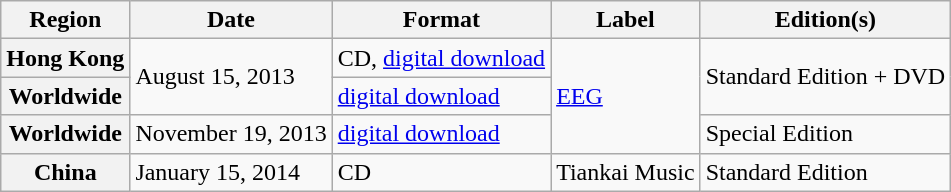<table class="wikitable sortable plainrowheaders">
<tr>
<th scope="col">Region</th>
<th scope="col">Date</th>
<th scope="col">Format</th>
<th scope="col">Label</th>
<th scope="col">Edition(s)</th>
</tr>
<tr>
<th scope="row">Hong Kong</th>
<td rowspan="2">August 15, 2013</td>
<td>CD, <a href='#'>digital download</a></td>
<td rowspan="3"><a href='#'>EEG</a></td>
<td rowspan="2">Standard Edition + DVD</td>
</tr>
<tr>
<th scope="row">Worldwide</th>
<td><a href='#'>digital download</a></td>
</tr>
<tr>
<th scope="row">Worldwide</th>
<td>November 19, 2013</td>
<td><a href='#'>digital download</a></td>
<td>Special Edition</td>
</tr>
<tr>
<th scope="row">China</th>
<td rowspan="2">January 15, 2014</td>
<td>CD</td>
<td>Tiankai Music</td>
<td>Standard Edition</td>
</tr>
</table>
